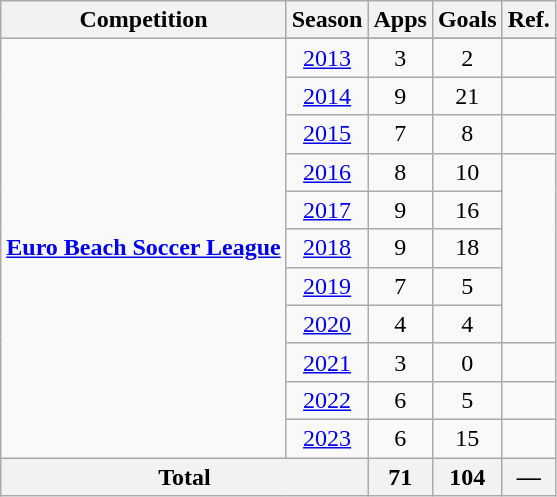<table class="wikitable" style="text-align:center;">
<tr>
<th>Competition</th>
<th>Season</th>
<th>Apps</th>
<th>Goals</th>
<th>Ref.</th>
</tr>
<tr>
<td rowspan="12"><strong><a href='#'>Euro Beach Soccer League</a></strong></td>
</tr>
<tr>
<td><a href='#'>2013</a></td>
<td>3</td>
<td>2</td>
<td></td>
</tr>
<tr>
<td><a href='#'>2014</a></td>
<td>9</td>
<td>21</td>
<td></td>
</tr>
<tr>
<td><a href='#'>2015</a></td>
<td>7</td>
<td>8</td>
<td></td>
</tr>
<tr>
<td><a href='#'>2016</a></td>
<td>8</td>
<td>10</td>
<td rowspan=5></td>
</tr>
<tr>
<td><a href='#'>2017</a></td>
<td>9</td>
<td>16</td>
</tr>
<tr>
<td><a href='#'>2018</a></td>
<td>9</td>
<td>18</td>
</tr>
<tr>
<td><a href='#'>2019</a></td>
<td>7</td>
<td>5</td>
</tr>
<tr>
<td><a href='#'>2020</a></td>
<td>4</td>
<td>4</td>
</tr>
<tr>
<td><a href='#'>2021</a></td>
<td>3</td>
<td>0</td>
<td></td>
</tr>
<tr>
<td><a href='#'>2022</a></td>
<td>6</td>
<td>5</td>
<td></td>
</tr>
<tr>
<td><a href='#'>2023</a></td>
<td>6</td>
<td>15</td>
<td></td>
</tr>
<tr>
<th colspan=2>Total</th>
<th>71</th>
<th>104</th>
<th>—</th>
</tr>
</table>
